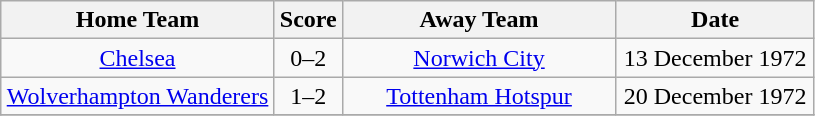<table class="wikitable" style="text-align:center;">
<tr>
<th width=175>Home Team</th>
<th width=20>Score</th>
<th width=175>Away Team</th>
<th width=125>Date</th>
</tr>
<tr>
<td><a href='#'>Chelsea</a></td>
<td>0–2</td>
<td><a href='#'>Norwich City</a></td>
<td>13 December 1972</td>
</tr>
<tr>
<td><a href='#'>Wolverhampton Wanderers</a></td>
<td>1–2</td>
<td><a href='#'>Tottenham Hotspur</a></td>
<td>20 December 1972</td>
</tr>
<tr>
</tr>
</table>
